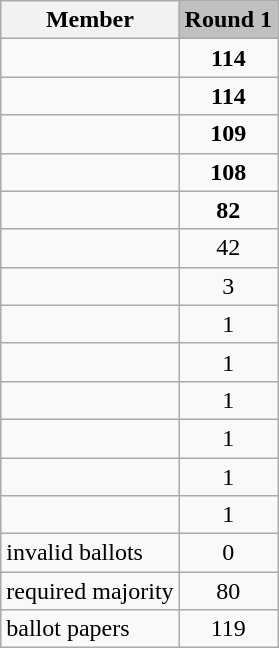<table class="wikitable collapsible">
<tr>
<th>Member</th>
<td style="background:silver;"><strong>Round 1</strong></td>
</tr>
<tr>
<td></td>
<td style="text-align:center;"><strong>114</strong></td>
</tr>
<tr>
<td></td>
<td style="text-align:center;"><strong>114</strong></td>
</tr>
<tr>
<td></td>
<td style="text-align:center;"><strong>109</strong></td>
</tr>
<tr>
<td></td>
<td style="text-align:center;"><strong>108</strong></td>
</tr>
<tr>
<td></td>
<td style="text-align:center;"><strong>82</strong></td>
</tr>
<tr>
<td></td>
<td style="text-align:center;">42</td>
</tr>
<tr>
<td></td>
<td style="text-align:center;">3</td>
</tr>
<tr>
<td></td>
<td style="text-align:center;">1</td>
</tr>
<tr>
<td></td>
<td style="text-align:center;">1</td>
</tr>
<tr>
<td></td>
<td style="text-align:center;">1</td>
</tr>
<tr>
<td></td>
<td style="text-align:center;">1</td>
</tr>
<tr>
<td></td>
<td style="text-align:center;">1</td>
</tr>
<tr>
<td></td>
<td style="text-align:center;">1</td>
</tr>
<tr>
<td>invalid ballots</td>
<td style="text-align:center;">0</td>
</tr>
<tr>
<td>required majority</td>
<td style="text-align:center;">80</td>
</tr>
<tr>
<td>ballot papers</td>
<td style="text-align:center;">119</td>
</tr>
</table>
